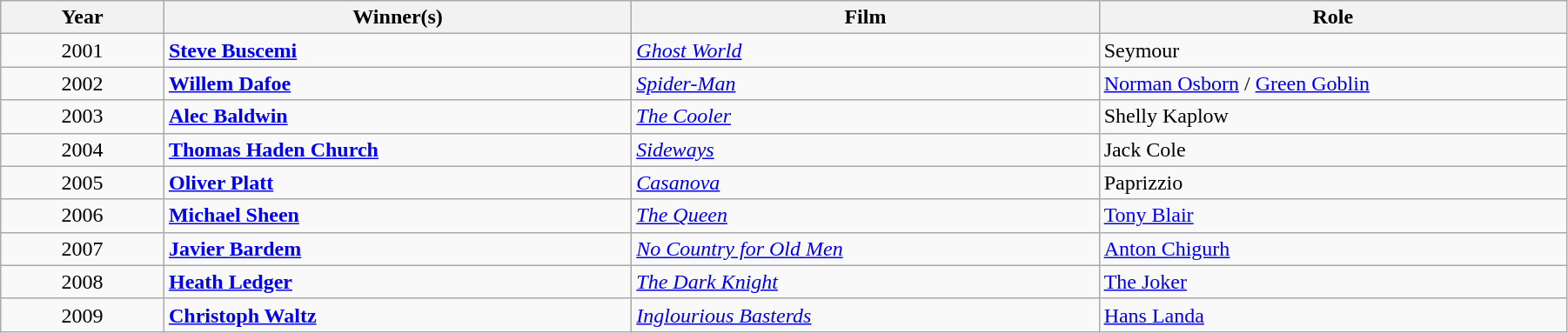<table class="wikitable" width="95%" cellpadding="5">
<tr>
<th width="100"><strong>Year</strong></th>
<th width="300"><strong>Winner(s)</strong></th>
<th width="300"><strong>Film</strong></th>
<th width="300"><strong>Role</strong></th>
</tr>
<tr>
<td style="text-align:center;">2001</td>
<td><strong><a href='#'>Steve Buscemi</a></strong></td>
<td><em><a href='#'>Ghost World</a></em></td>
<td>Seymour</td>
</tr>
<tr>
<td style="text-align:center;">2002</td>
<td><strong><a href='#'>Willem Dafoe</a></strong></td>
<td><em><a href='#'>Spider-Man</a></em></td>
<td><a href='#'>Norman Osborn</a> / <a href='#'>Green Goblin</a></td>
</tr>
<tr>
<td style="text-align:center;">2003</td>
<td><strong><a href='#'>Alec Baldwin</a></strong></td>
<td><em><a href='#'>The Cooler</a></em></td>
<td>Shelly Kaplow</td>
</tr>
<tr>
<td style="text-align:center;">2004</td>
<td><strong><a href='#'>Thomas Haden Church</a></strong></td>
<td><em><a href='#'>Sideways</a></em></td>
<td>Jack Cole</td>
</tr>
<tr>
<td style="text-align:center;">2005</td>
<td><strong><a href='#'>Oliver Platt</a></strong></td>
<td><em><a href='#'>Casanova</a></em></td>
<td>Paprizzio</td>
</tr>
<tr>
<td style="text-align:center;">2006</td>
<td><strong><a href='#'>Michael Sheen</a></strong></td>
<td><em><a href='#'>The Queen</a></em></td>
<td><a href='#'>Tony Blair</a></td>
</tr>
<tr>
<td style="text-align:center;">2007</td>
<td><strong><a href='#'>Javier Bardem</a></strong></td>
<td><em><a href='#'>No Country for Old Men</a></em></td>
<td><a href='#'>Anton Chigurh</a></td>
</tr>
<tr>
<td style="text-align:center;">2008</td>
<td><strong><a href='#'>Heath Ledger</a></strong></td>
<td><em><a href='#'>The Dark Knight</a></em></td>
<td><a href='#'>The Joker</a></td>
</tr>
<tr>
<td style="text-align:center;">2009</td>
<td><strong><a href='#'>Christoph Waltz</a></strong></td>
<td><em><a href='#'>Inglourious Basterds</a></em></td>
<td><a href='#'>Hans Landa</a></td>
</tr>
</table>
